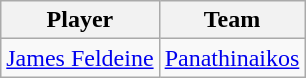<table class="wikitable">
<tr>
<th>Player</th>
<th>Team</th>
</tr>
<tr>
<td> <a href='#'>James Feldeine</a></td>
<td><a href='#'>Panathinaikos</a></td>
</tr>
</table>
